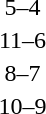<table style="text-align:center">
<tr>
<th width=200></th>
<th width=100></th>
<th width=200></th>
</tr>
<tr>
<td align=right><strong></strong></td>
<td>5–4</td>
<td align=left></td>
</tr>
<tr>
<td align=right><strong></strong></td>
<td>11–6</td>
<td align=left></td>
</tr>
<tr>
<td align=right><strong></strong></td>
<td>8–7</td>
<td align=left></td>
</tr>
<tr>
<td align=right><strong></strong></td>
<td>10–9</td>
<td align=left></td>
</tr>
</table>
